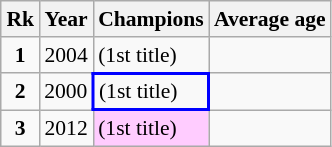<table class="wikitable" style="text-align: center; font-size: 90%; margin-left: 1em;">
<tr>
<th>Rk</th>
<th>Year</th>
<th>Champions</th>
<th>Average age</th>
</tr>
<tr>
<td><strong>1</strong></td>
<td>2004</td>
<td style="text-align: left;"> (1st title)</td>
<td style="text-align: left;"><strong></strong></td>
</tr>
<tr>
<td><strong>2</strong></td>
<td>2000</td>
<td style="border: 2px solid blue; text-align: left;"> (1st title)</td>
<td style="text-align: left;"><strong></strong></td>
</tr>
<tr>
<td><strong>3</strong></td>
<td>2012</td>
<td style="background-color: #ffccff; text-align: left;"> (1st title)</td>
<td style="text-align: left;"><strong></strong></td>
</tr>
</table>
